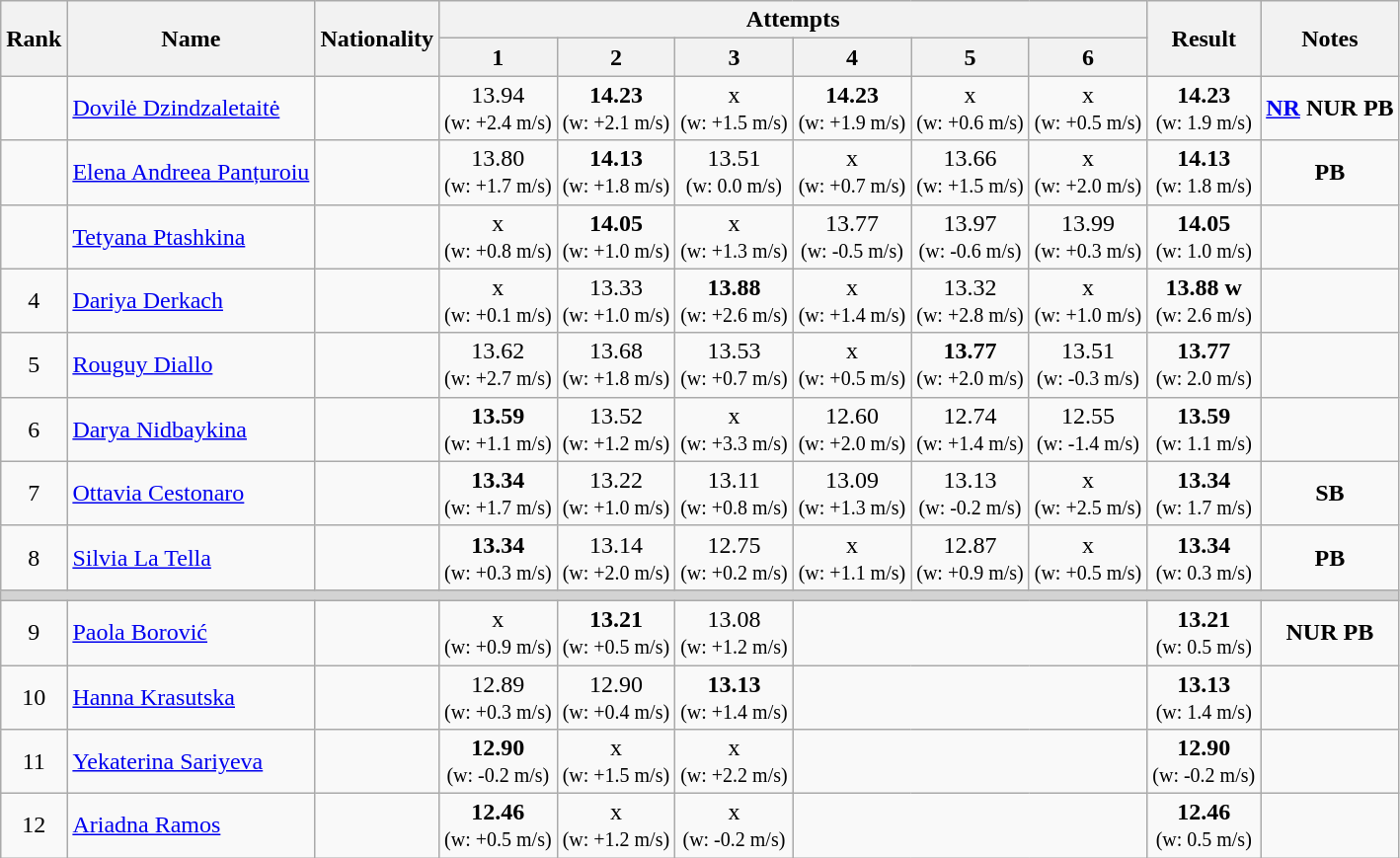<table class="wikitable sortable" style="text-align:center">
<tr>
<th rowspan=2>Rank</th>
<th rowspan=2>Name</th>
<th rowspan=2>Nationality</th>
<th colspan=6>Attempts</th>
<th rowspan=2>Result</th>
<th rowspan=2>Notes</th>
</tr>
<tr>
<th>1</th>
<th>2</th>
<th>3</th>
<th>4</th>
<th>5</th>
<th>6</th>
</tr>
<tr>
<td></td>
<td align=left><a href='#'>Dovilė Dzindzaletaitė</a></td>
<td align=left></td>
<td>13.94<br><small>(w: +2.4 m/s)</small></td>
<td><strong>14.23</strong><br><small>(w: +2.1 m/s)</small></td>
<td>x<br><small>(w: +1.5 m/s)</small></td>
<td><strong>14.23</strong><br><small>(w: +1.9 m/s)</small></td>
<td>x<br><small>(w: +0.6 m/s)</small></td>
<td>x<br><small>(w: +0.5 m/s)</small></td>
<td><strong>14.23</strong><br><small>(w: 1.9 m/s)</small></td>
<td><strong><a href='#'>NR</a> NUR PB</strong></td>
</tr>
<tr>
<td></td>
<td align=left><a href='#'>Elena Andreea Panțuroiu</a></td>
<td align=left></td>
<td>13.80<br><small>(w: +1.7 m/s)</small></td>
<td><strong>14.13</strong><br><small>(w: +1.8 m/s)</small></td>
<td>13.51<br><small>(w: 0.0 m/s)</small></td>
<td>x<br><small>(w: +0.7 m/s)</small></td>
<td>13.66<br><small>(w: +1.5 m/s)</small></td>
<td>x<br><small>(w: +2.0 m/s)</small></td>
<td><strong>14.13</strong><br><small>(w: 1.8 m/s)</small></td>
<td><strong>PB</strong></td>
</tr>
<tr>
<td></td>
<td align=left><a href='#'>Tetyana Ptashkina</a></td>
<td align=left></td>
<td>x<br><small>(w: +0.8 m/s)</small></td>
<td><strong>14.05</strong><br><small>(w: +1.0 m/s)</small></td>
<td>x<br><small>(w: +1.3 m/s)</small></td>
<td>13.77<br><small>(w: -0.5 m/s)</small></td>
<td>13.97<br><small>(w: -0.6 m/s)</small></td>
<td>13.99<br><small>(w: +0.3 m/s)</small></td>
<td><strong>14.05</strong><br><small>(w: 1.0 m/s)</small></td>
<td></td>
</tr>
<tr>
<td>4</td>
<td align=left><a href='#'>Dariya Derkach</a></td>
<td align=left></td>
<td>x<br><small>(w: +0.1 m/s)</small></td>
<td>13.33<br><small>(w: +1.0 m/s)</small></td>
<td><strong>13.88</strong><br><small>(w: +2.6 m/s)</small></td>
<td>x<br><small>(w: +1.4 m/s)</small></td>
<td>13.32<br><small>(w: +2.8 m/s)</small></td>
<td>x<br><small>(w: +1.0 m/s)</small></td>
<td><strong>13.88</strong> <strong>w</strong><br><small>(w: 2.6 m/s)</small></td>
<td></td>
</tr>
<tr>
<td>5</td>
<td align=left><a href='#'>Rouguy Diallo</a></td>
<td align=left></td>
<td>13.62<br><small>(w: +2.7 m/s)</small></td>
<td>13.68<br><small>(w: +1.8 m/s)</small></td>
<td>13.53<br><small>(w: +0.7 m/s)</small></td>
<td>x<br><small>(w: +0.5 m/s)</small></td>
<td><strong>13.77</strong><br><small>(w: +2.0 m/s)</small></td>
<td>13.51<br><small>(w: -0.3 m/s)</small></td>
<td><strong>13.77</strong><br><small>(w: 2.0 m/s)</small></td>
<td></td>
</tr>
<tr>
<td>6</td>
<td align=left><a href='#'>Darya Nidbaykina</a></td>
<td align=left></td>
<td><strong>13.59</strong><br><small>(w: +1.1 m/s)</small></td>
<td>13.52<br><small>(w: +1.2 m/s)</small></td>
<td>x<br><small>(w: +3.3 m/s)</small></td>
<td>12.60<br><small>(w: +2.0 m/s)</small></td>
<td>12.74<br><small>(w: +1.4 m/s)</small></td>
<td>12.55<br><small>(w: -1.4 m/s)</small></td>
<td><strong>13.59</strong><br><small>(w: 1.1 m/s)</small></td>
<td></td>
</tr>
<tr>
<td>7</td>
<td align=left><a href='#'>Ottavia Cestonaro</a></td>
<td align=left></td>
<td><strong>13.34</strong><br><small>(w: +1.7 m/s)</small></td>
<td>13.22<br><small>(w: +1.0 m/s)</small></td>
<td>13.11<br><small>(w: +0.8 m/s)</small></td>
<td>13.09<br><small>(w: +1.3 m/s)</small></td>
<td>13.13<br><small>(w: -0.2 m/s)</small></td>
<td>x<br><small>(w: +2.5 m/s)</small></td>
<td><strong>13.34</strong><br><small>(w: 1.7 m/s)</small></td>
<td><strong>SB</strong></td>
</tr>
<tr>
<td>8</td>
<td align=left><a href='#'>Silvia La Tella</a></td>
<td align=left></td>
<td><strong>13.34</strong><br><small>(w: +0.3 m/s)</small></td>
<td>13.14<br><small>(w: +2.0 m/s)</small></td>
<td>12.75<br><small>(w: +0.2 m/s)</small></td>
<td>x<br><small>(w: +1.1 m/s)</small></td>
<td>12.87<br><small>(w: +0.9 m/s)</small></td>
<td>x<br><small>(w: +0.5 m/s)</small></td>
<td><strong>13.34</strong><br><small>(w: 0.3 m/s)</small></td>
<td><strong>PB</strong></td>
</tr>
<tr>
<td colspan=11 bgcolor=lightgray></td>
</tr>
<tr>
<td>9</td>
<td align=left><a href='#'>Paola Borović</a></td>
<td align=left></td>
<td>x<br><small>(w: +0.9 m/s)</small></td>
<td><strong>13.21</strong><br><small>(w: +0.5 m/s)</small></td>
<td>13.08<br><small>(w: +1.2 m/s)</small></td>
<td colspan=3></td>
<td><strong>13.21</strong><br><small>(w: 0.5 m/s)</small></td>
<td><strong>NUR PB</strong></td>
</tr>
<tr>
<td>10</td>
<td align=left><a href='#'>Hanna Krasutska</a></td>
<td align=left></td>
<td>12.89<br><small>(w: +0.3 m/s)</small></td>
<td>12.90<br><small>(w: +0.4 m/s)</small></td>
<td><strong>13.13</strong><br><small>(w: +1.4 m/s)</small></td>
<td colspan=3></td>
<td><strong>13.13</strong><br><small>(w: 1.4 m/s)</small></td>
<td></td>
</tr>
<tr>
<td>11</td>
<td align=left><a href='#'>Yekaterina Sariyeva</a></td>
<td align=left></td>
<td><strong>12.90</strong><br><small>(w: -0.2 m/s)</small></td>
<td>x<br><small>(w: +1.5 m/s)</small></td>
<td>x<br><small>(w: +2.2 m/s)</small></td>
<td colspan=3></td>
<td><strong>12.90</strong><br><small>(w: -0.2 m/s)</small></td>
<td></td>
</tr>
<tr>
<td>12</td>
<td align=left><a href='#'>Ariadna Ramos</a></td>
<td align=left></td>
<td><strong>12.46</strong><br><small>(w: +0.5 m/s)</small></td>
<td>x<br><small>(w: +1.2 m/s)</small></td>
<td>x<br><small>(w: -0.2 m/s)</small></td>
<td colspan=3></td>
<td><strong>12.46</strong><br><small>(w: 0.5 m/s)</small></td>
<td></td>
</tr>
</table>
